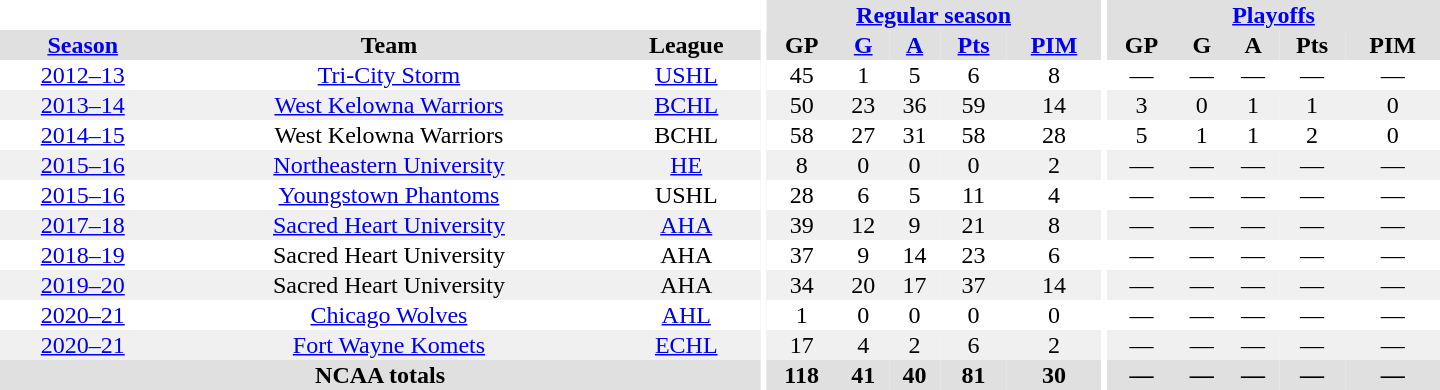<table border="0" cellpadding="1" cellspacing="0" style="text-align:center; width:60em;">
<tr bgcolor="#e0e0e0">
<th colspan="3" bgcolor="#ffffff"></th>
<th rowspan="101" bgcolor="#ffffff"></th>
<th colspan="5"><a href='#'>Regular season</a></th>
<th rowspan="101" bgcolor="#ffffff"></th>
<th colspan="5"><a href='#'>Playoffs</a></th>
</tr>
<tr bgcolor="#e0e0e0">
<th><a href='#'>Season</a></th>
<th>Team</th>
<th>League</th>
<th>GP</th>
<th><a href='#'>G</a></th>
<th><a href='#'>A</a></th>
<th><a href='#'>Pts</a></th>
<th><a href='#'>PIM</a></th>
<th>GP</th>
<th>G</th>
<th>A</th>
<th>Pts</th>
<th>PIM</th>
</tr>
<tr>
<td><a href='#'>2012–13</a></td>
<td><a href='#'>Tri-City Storm</a></td>
<td><a href='#'>USHL</a></td>
<td>45</td>
<td>1</td>
<td>5</td>
<td>6</td>
<td>8</td>
<td>—</td>
<td>—</td>
<td>—</td>
<td>—</td>
<td>—</td>
</tr>
<tr bgcolor="#f0f0f0">
<td><a href='#'>2013–14</a></td>
<td><a href='#'>West Kelowna Warriors</a></td>
<td><a href='#'>BCHL</a></td>
<td>50</td>
<td>23</td>
<td>36</td>
<td>59</td>
<td>14</td>
<td>3</td>
<td>0</td>
<td>1</td>
<td>1</td>
<td>0</td>
</tr>
<tr>
<td><a href='#'>2014–15</a></td>
<td>West Kelowna Warriors</td>
<td>BCHL</td>
<td>58</td>
<td>27</td>
<td>31</td>
<td>58</td>
<td>28</td>
<td>5</td>
<td>1</td>
<td>1</td>
<td>2</td>
<td>0</td>
</tr>
<tr bgcolor="#f0f0f0">
<td><a href='#'>2015–16</a></td>
<td><a href='#'>Northeastern University</a></td>
<td><a href='#'>HE</a></td>
<td>8</td>
<td>0</td>
<td>0</td>
<td>0</td>
<td>2</td>
<td>—</td>
<td>—</td>
<td>—</td>
<td>—</td>
<td>—</td>
</tr>
<tr>
<td><a href='#'>2015–16</a></td>
<td><a href='#'>Youngstown Phantoms</a></td>
<td>USHL</td>
<td>28</td>
<td>6</td>
<td>5</td>
<td>11</td>
<td>4</td>
<td>—</td>
<td>—</td>
<td>—</td>
<td>—</td>
<td>—</td>
</tr>
<tr bgcolor="#f0f0f0">
<td><a href='#'>2017–18</a></td>
<td><a href='#'>Sacred Heart University</a></td>
<td><a href='#'>AHA</a></td>
<td>39</td>
<td>12</td>
<td>9</td>
<td>21</td>
<td>8</td>
<td>—</td>
<td>—</td>
<td>—</td>
<td>—</td>
<td>—</td>
</tr>
<tr>
<td><a href='#'>2018–19</a></td>
<td>Sacred Heart University</td>
<td>AHA</td>
<td>37</td>
<td>9</td>
<td>14</td>
<td>23</td>
<td>6</td>
<td>—</td>
<td>—</td>
<td>—</td>
<td>—</td>
<td>—</td>
</tr>
<tr bgcolor="#f0f0f0">
<td><a href='#'>2019–20</a></td>
<td>Sacred Heart University</td>
<td>AHA</td>
<td>34</td>
<td>20</td>
<td>17</td>
<td>37</td>
<td>14</td>
<td>—</td>
<td>—</td>
<td>—</td>
<td>—</td>
<td>—</td>
</tr>
<tr>
<td><a href='#'>2020–21</a></td>
<td><a href='#'>Chicago Wolves</a></td>
<td><a href='#'>AHL</a></td>
<td>1</td>
<td>0</td>
<td>0</td>
<td>0</td>
<td>0</td>
<td>—</td>
<td>—</td>
<td>—</td>
<td>—</td>
<td>—</td>
</tr>
<tr bgcolor="#f0f0f0">
<td><a href='#'>2020–21</a></td>
<td><a href='#'>Fort Wayne Komets</a></td>
<td><a href='#'>ECHL</a></td>
<td>17</td>
<td>4</td>
<td>2</td>
<td>6</td>
<td>2</td>
<td>—</td>
<td>—</td>
<td>—</td>
<td>—</td>
<td>—</td>
</tr>
<tr bgcolor="#e0e0e0">
<th colspan="3">NCAA totals</th>
<th>118</th>
<th>41</th>
<th>40</th>
<th>81</th>
<th>30</th>
<th>—</th>
<th>—</th>
<th>—</th>
<th>—</th>
<th>—</th>
</tr>
</table>
